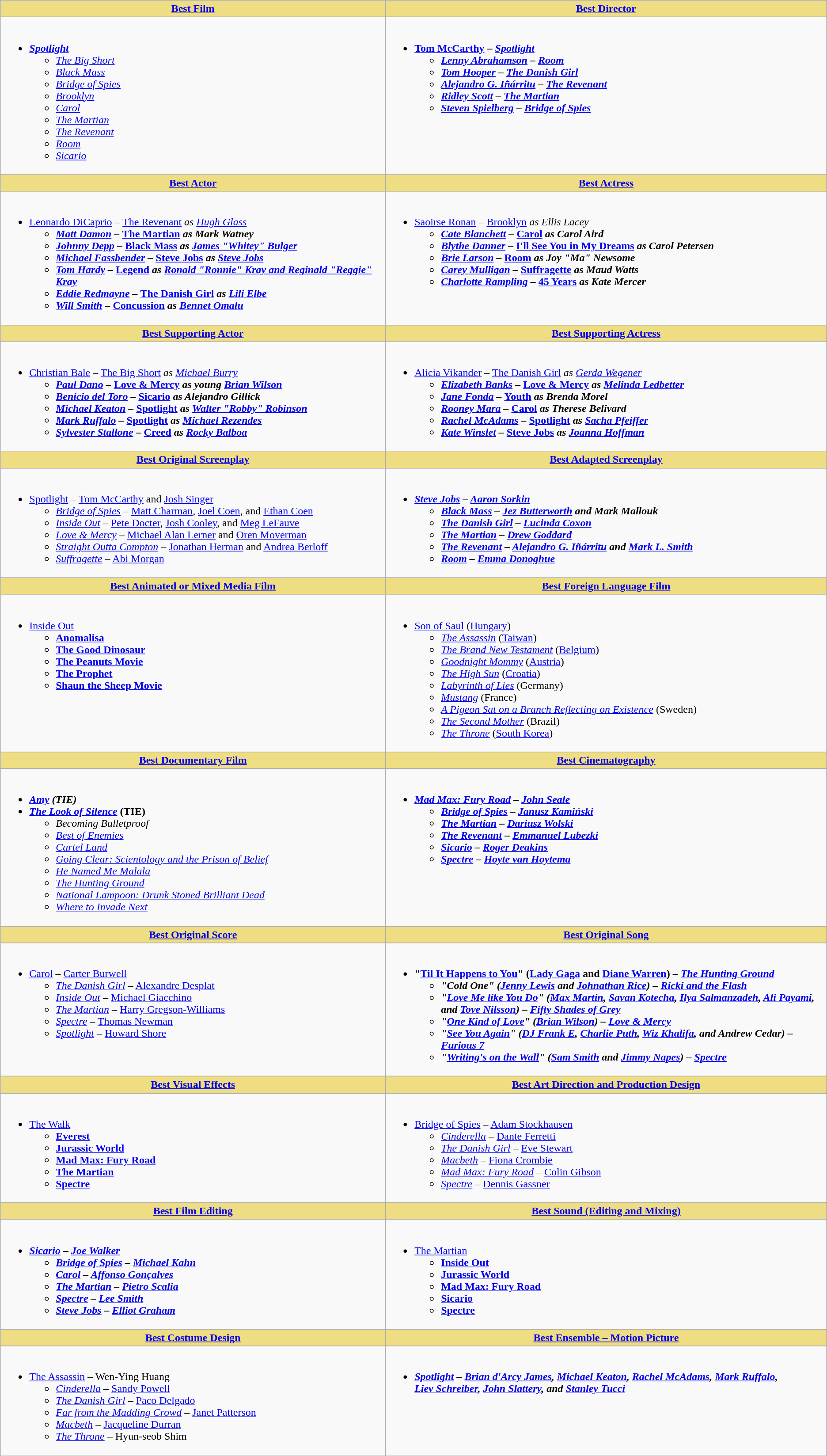<table class=wikitable style="width="100%">
<tr>
<th style="background:#EEDD82"><a href='#'>Best Film</a></th>
<th style="background:#EEDD82"><a href='#'>Best Director</a></th>
</tr>
<tr>
<td valign="top"><br><ul><li><strong><em><a href='#'>Spotlight</a></em></strong><ul><li><em><a href='#'>The Big Short</a></em></li><li><em><a href='#'>Black Mass</a></em></li><li><em><a href='#'>Bridge of Spies</a></em></li><li><em><a href='#'>Brooklyn</a></em></li><li><em><a href='#'>Carol</a></em></li><li><em><a href='#'>The Martian</a></em></li><li><em><a href='#'>The Revenant</a></em></li><li><em><a href='#'>Room</a></em></li><li><em><a href='#'>Sicario</a></em></li></ul></li></ul></td>
<td valign="top"><br><ul><li><strong><a href='#'>Tom McCarthy</a> – <em><a href='#'>Spotlight</a><strong><em><ul><li><a href='#'>Lenny Abrahamson</a> – </em><a href='#'>Room</a><em></li><li><a href='#'>Tom Hooper</a> – </em><a href='#'>The Danish Girl</a><em></li><li><a href='#'>Alejandro G. Iñárritu</a> – </em><a href='#'>The Revenant</a><em></li><li><a href='#'>Ridley Scott</a> – </em><a href='#'>The Martian</a><em></li><li><a href='#'>Steven Spielberg</a> – </em><a href='#'>Bridge of Spies</a><em></li></ul></li></ul></td>
</tr>
<tr>
<th style="background:#EEDD82"><a href='#'>Best Actor</a></th>
<th style="background:#EEDD82"><a href='#'>Best Actress</a></th>
</tr>
<tr>
<td valign="top"><br><ul><li></strong><a href='#'>Leonardo DiCaprio</a> – </em><a href='#'>The Revenant</a><em> as <a href='#'>Hugh Glass</a><strong><ul><li><a href='#'>Matt Damon</a> – </em><a href='#'>The Martian</a><em> as Mark Watney</li><li><a href='#'>Johnny Depp</a> – </em><a href='#'>Black Mass</a><em> as <a href='#'>James "Whitey" Bulger</a></li><li><a href='#'>Michael Fassbender</a> – </em><a href='#'>Steve Jobs</a><em> as <a href='#'>Steve Jobs</a></li><li><a href='#'>Tom Hardy</a> – </em><a href='#'>Legend</a><em> as <a href='#'>Ronald "Ronnie" Kray and Reginald "Reggie" Kray</a></li><li><a href='#'>Eddie Redmayne</a> – </em><a href='#'>The Danish Girl</a><em> as <a href='#'>Lili Elbe</a></li><li><a href='#'>Will Smith</a> – </em><a href='#'>Concussion</a><em> as <a href='#'>Bennet Omalu</a></li></ul></li></ul></td>
<td valign="top"><br><ul><li></strong><a href='#'>Saoirse Ronan</a> – </em><a href='#'>Brooklyn</a><em> as Ellis Lacey<strong><ul><li><a href='#'>Cate Blanchett</a> – </em><a href='#'>Carol</a><em> as Carol Aird</li><li><a href='#'>Blythe Danner</a> – </em><a href='#'>I'll See You in My Dreams</a><em> as Carol Petersen</li><li><a href='#'>Brie Larson</a> – </em><a href='#'>Room</a><em> as Joy "Ma" Newsome</li><li><a href='#'>Carey Mulligan</a> – </em><a href='#'>Suffragette</a><em> as Maud Watts</li><li><a href='#'>Charlotte Rampling</a> – </em><a href='#'>45 Years</a><em> as Kate Mercer</li></ul></li></ul></td>
</tr>
<tr>
<th style="background:#EEDD82"><a href='#'>Best Supporting Actor</a></th>
<th style="background:#EEDD82"><a href='#'>Best Supporting Actress</a></th>
</tr>
<tr>
<td valign="top"><br><ul><li></strong><a href='#'>Christian Bale</a> – </em><a href='#'>The Big Short</a><em> as <a href='#'>Michael Burry</a><strong><ul><li><a href='#'>Paul Dano</a> – </em><a href='#'>Love & Mercy</a><em> as young <a href='#'>Brian Wilson</a></li><li><a href='#'>Benicio del Toro</a> – </em><a href='#'>Sicario</a><em> as Alejandro Gillick</li><li><a href='#'>Michael Keaton</a> – </em><a href='#'>Spotlight</a><em> as <a href='#'>Walter "Robby" Robinson</a></li><li><a href='#'>Mark Ruffalo</a> – </em><a href='#'>Spotlight</a><em> as <a href='#'>Michael Rezendes</a></li><li><a href='#'>Sylvester Stallone</a> – </em><a href='#'>Creed</a><em> as <a href='#'>Rocky Balboa</a></li></ul></li></ul></td>
<td valign="top"><br><ul><li></strong><a href='#'>Alicia Vikander</a> – </em><a href='#'>The Danish Girl</a><em> as <a href='#'>Gerda Wegener</a><strong><ul><li><a href='#'>Elizabeth Banks</a> – </em><a href='#'>Love & Mercy</a><em> as <a href='#'>Melinda Ledbetter</a></li><li><a href='#'>Jane Fonda</a> – </em><a href='#'>Youth</a><em> as Brenda Morel</li><li><a href='#'>Rooney Mara</a> – </em><a href='#'>Carol</a><em> as Therese Belivard</li><li><a href='#'>Rachel McAdams</a> – </em><a href='#'>Spotlight</a><em> as <a href='#'>Sacha Pfeiffer</a></li><li><a href='#'>Kate Winslet</a> – </em><a href='#'>Steve Jobs</a><em> as <a href='#'>Joanna Hoffman</a></li></ul></li></ul></td>
</tr>
<tr>
<th style="background:#EEDD82"><a href='#'>Best Original Screenplay</a></th>
<th style="background:#EEDD82"><a href='#'>Best Adapted Screenplay</a></th>
</tr>
<tr>
<td valign="top"><br><ul><li></em></strong><a href='#'>Spotlight</a></em> – <a href='#'>Tom McCarthy</a> and <a href='#'>Josh Singer</a></strong><ul><li><em><a href='#'>Bridge of Spies</a></em> – <a href='#'>Matt Charman</a>, <a href='#'>Joel Coen</a>, and <a href='#'>Ethan Coen</a></li><li><em><a href='#'>Inside Out</a></em> – <a href='#'>Pete Docter</a>, <a href='#'>Josh Cooley</a>, and <a href='#'>Meg LeFauve</a></li><li><em><a href='#'>Love & Mercy</a></em> – <a href='#'>Michael Alan Lerner</a> and <a href='#'>Oren Moverman</a></li><li><em><a href='#'>Straight Outta Compton</a></em> – <a href='#'>Jonathan Herman</a> and <a href='#'>Andrea Berloff</a></li><li><em><a href='#'>Suffragette</a></em> – <a href='#'>Abi Morgan</a></li></ul></li></ul></td>
<td valign="top"><br><ul><li><strong><em><a href='#'>Steve Jobs</a><em> – <a href='#'>Aaron Sorkin</a><strong><ul><li></em><a href='#'>Black Mass</a><em> – <a href='#'>Jez Butterworth</a> and Mark Mallouk</li><li></em><a href='#'>The Danish Girl</a><em> – <a href='#'>Lucinda Coxon</a></li><li></em><a href='#'>The Martian</a><em> – <a href='#'>Drew Goddard</a></li><li></em><a href='#'>The Revenant</a><em> – <a href='#'>Alejandro G. Iñárritu</a> and <a href='#'>Mark L. Smith</a></li><li></em><a href='#'>Room</a><em> – <a href='#'>Emma Donoghue</a></li></ul></li></ul></td>
</tr>
<tr>
<th style="background:#EEDD82"><a href='#'>Best Animated or Mixed Media Film</a></th>
<th style="background:#EEDD82"><a href='#'>Best Foreign Language Film</a></th>
</tr>
<tr>
<td valign="top"><br><ul><li></em></strong><a href='#'>Inside Out</a><strong><em><ul><li></em><a href='#'>Anomalisa</a><em></li><li></em><a href='#'>The Good Dinosaur</a><em></li><li></em><a href='#'>The Peanuts Movie</a><em></li><li></em><a href='#'>The Prophet</a><em></li><li></em><a href='#'>Shaun the Sheep Movie</a><em></li></ul></li></ul></td>
<td valign="top"><br><ul><li></em></strong><a href='#'>Son of Saul</a></em> (<a href='#'>Hungary</a>)</strong><ul><li><em><a href='#'>The Assassin</a></em> (<a href='#'>Taiwan</a>)</li><li><em><a href='#'>The Brand New Testament</a></em> (<a href='#'>Belgium</a>)</li><li><em><a href='#'>Goodnight Mommy</a></em> (<a href='#'>Austria</a>)</li><li><em><a href='#'>The High Sun</a></em> (<a href='#'>Croatia</a>)</li><li><em><a href='#'>Labyrinth of Lies</a></em> (Germany)</li><li><em><a href='#'>Mustang</a></em> (France)</li><li><em><a href='#'>A Pigeon Sat on a Branch Reflecting on Existence</a></em> (Sweden)</li><li><em><a href='#'>The Second Mother</a></em> (Brazil)</li><li><em><a href='#'>The Throne</a></em> (<a href='#'>South Korea</a>)</li></ul></li></ul></td>
</tr>
<tr>
<th style="background:#EEDD82"><a href='#'>Best Documentary Film</a></th>
<th style="background:#EEDD82"><a href='#'>Best Cinematography</a></th>
</tr>
<tr>
<td valign="top"><br><ul><li><strong><em><a href='#'>Amy</a><em> (TIE)<strong></li><li></em></strong><a href='#'>The Look of Silence</a></em> (TIE)</strong><ul><li><em>Becoming Bulletproof</em></li><li><em><a href='#'>Best of Enemies</a></em></li><li><em><a href='#'>Cartel Land</a></em></li><li><em><a href='#'>Going Clear: Scientology and the Prison of Belief</a></em></li><li><em><a href='#'>He Named Me Malala</a></em></li><li><em><a href='#'>The Hunting Ground</a></em></li><li><em><a href='#'>National Lampoon: Drunk Stoned Brilliant Dead</a></em></li><li><em><a href='#'>Where to Invade Next</a></em></li></ul></li></ul></td>
<td valign="top"><br><ul><li><strong><em><a href='#'>Mad Max: Fury Road</a><em> – <a href='#'>John Seale</a><strong><ul><li></em><a href='#'>Bridge of Spies</a><em> – <a href='#'>Janusz Kamiński</a></li><li></em><a href='#'>The Martian</a><em> – <a href='#'>Dariusz Wolski</a></li><li></em><a href='#'>The Revenant</a><em> – <a href='#'>Emmanuel Lubezki</a></li><li></em><a href='#'>Sicario</a><em> – <a href='#'>Roger Deakins</a></li><li></em><a href='#'>Spectre</a><em> – <a href='#'>Hoyte van Hoytema</a></li></ul></li></ul></td>
</tr>
<tr>
<th style="background:#EEDD82"><a href='#'>Best Original Score</a></th>
<th style="background:#EEDD82"><a href='#'>Best Original Song</a></th>
</tr>
<tr>
<td valign="top"><br><ul><li></em></strong><a href='#'>Carol</a></em> – <a href='#'>Carter Burwell</a></strong><ul><li><em><a href='#'>The Danish Girl</a></em> – <a href='#'>Alexandre Desplat</a></li><li><em><a href='#'>Inside Out</a></em> – <a href='#'>Michael Giacchino</a></li><li><em><a href='#'>The Martian</a></em> – <a href='#'>Harry Gregson-Williams</a></li><li><em><a href='#'>Spectre</a></em> – <a href='#'>Thomas Newman</a></li><li><em><a href='#'>Spotlight</a></em> – <a href='#'>Howard Shore</a></li></ul></li></ul></td>
<td valign="top"><br><ul><li><strong>"<a href='#'>Til It Happens to You</a>" (<a href='#'>Lady Gaga</a> and <a href='#'>Diane Warren</a>) – <em><a href='#'>The Hunting Ground</a><strong><em><ul><li>"Cold One" (<a href='#'>Jenny Lewis</a> and <a href='#'>Johnathan Rice</a>) – </em><a href='#'>Ricki and the Flash</a><em></li><li>"<a href='#'>Love Me like You Do</a>" (<a href='#'>Max Martin</a>, <a href='#'>Savan Kotecha</a>, <a href='#'>Ilya Salmanzadeh</a>, <a href='#'>Ali Payami</a>, <br> and <a href='#'>Tove Nilsson</a>) – </em><a href='#'>Fifty Shades of Grey</a><em></li><li>"<a href='#'>One Kind of Love</a>" (<a href='#'>Brian Wilson</a>) – </em><a href='#'>Love & Mercy</a><em></li><li>"<a href='#'>See You Again</a>" (<a href='#'>DJ Frank E</a>, <a href='#'>Charlie Puth</a>, <a href='#'>Wiz Khalifa</a>, and Andrew Cedar) – </em><a href='#'>Furious 7</a><em></li><li>"<a href='#'>Writing's on the Wall</a>" (<a href='#'>Sam Smith</a> and <a href='#'>Jimmy Napes</a>) – </em><a href='#'>Spectre</a><em></li></ul></li></ul></td>
</tr>
<tr>
<th style="background:#EEDD82"><a href='#'>Best Visual Effects</a></th>
<th style="background:#EEDD82"><a href='#'>Best Art Direction and Production Design</a></th>
</tr>
<tr>
<td valign="top"><br><ul><li></em></strong><a href='#'>The Walk</a><strong><em><ul><li></em><a href='#'>Everest</a><em></li><li></em><a href='#'>Jurassic World</a><em></li><li></em><a href='#'>Mad Max: Fury Road</a><em></li><li></em><a href='#'>The Martian</a><em></li><li></em><a href='#'>Spectre</a><em></li></ul></li></ul></td>
<td valign="top"><br><ul><li></em></strong><a href='#'>Bridge of Spies</a></em> – <a href='#'>Adam Stockhausen</a></strong><ul><li><em><a href='#'>Cinderella</a></em> – <a href='#'>Dante Ferretti</a></li><li><em><a href='#'>The Danish Girl</a></em> – <a href='#'>Eve Stewart</a></li><li><em><a href='#'>Macbeth</a></em> – <a href='#'>Fiona Crombie</a></li><li><em><a href='#'>Mad Max: Fury Road</a></em> – <a href='#'>Colin Gibson</a></li><li><em><a href='#'>Spectre</a></em> – <a href='#'>Dennis Gassner</a></li></ul></li></ul></td>
</tr>
<tr>
<th style="background:#EEDD82"><a href='#'>Best Film Editing</a></th>
<th style="background:#EEDD82"><a href='#'>Best Sound (Editing and Mixing)</a></th>
</tr>
<tr>
<td valign="top"><br><ul><li><strong><em><a href='#'>Sicario</a><em> – <a href='#'>Joe Walker</a><strong><ul><li></em><a href='#'>Bridge of Spies</a><em> – <a href='#'>Michael Kahn</a></li><li></em><a href='#'>Carol</a><em> – <a href='#'>Affonso Gonçalves</a></li><li></em><a href='#'>The Martian</a><em> – <a href='#'>Pietro Scalia</a></li><li></em><a href='#'>Spectre</a><em> – <a href='#'>Lee Smith</a></li><li></em><a href='#'>Steve Jobs</a><em> – <a href='#'>Elliot Graham</a></li></ul></li></ul></td>
<td valign="top"><br><ul><li></em></strong><a href='#'>The Martian</a><strong><em><ul><li></em><a href='#'>Inside Out</a><em></li><li></em><a href='#'>Jurassic World</a><em></li><li></em><a href='#'>Mad Max: Fury Road</a><em></li><li></em><a href='#'>Sicario</a><em></li><li></em><a href='#'>Spectre</a><em></li></ul></li></ul></td>
</tr>
<tr>
<th style="background:#EEDD82"><a href='#'>Best Costume Design</a></th>
<th style="background:#EEDD82"><a href='#'>Best Ensemble – Motion Picture</a></th>
</tr>
<tr>
<td valign="top"><br><ul><li></em></strong><a href='#'>The Assassin</a></em> – Wen-Ying Huang</strong><ul><li><em><a href='#'>Cinderella</a></em> – <a href='#'>Sandy Powell</a></li><li><em><a href='#'>The Danish Girl</a></em> – <a href='#'>Paco Delgado</a></li><li><em><a href='#'>Far from the Madding Crowd</a></em> – <a href='#'>Janet Patterson</a></li><li><em><a href='#'>Macbeth</a></em> – <a href='#'>Jacqueline Durran</a></li><li><em><a href='#'>The Throne</a></em> – Hyun-seob Shim</li></ul></li></ul></td>
<td valign="top"><br><ul><li><strong><em><a href='#'>Spotlight</a><em> – <a href='#'>Brian d'Arcy James</a>, <a href='#'>Michael Keaton</a>, <a href='#'>Rachel McAdams</a>, <a href='#'>Mark Ruffalo</a>, <br> <a href='#'>Liev Schreiber</a>, <a href='#'>John Slattery</a>, and <a href='#'>Stanley Tucci</a><strong></li></ul></td>
</tr>
</table>
